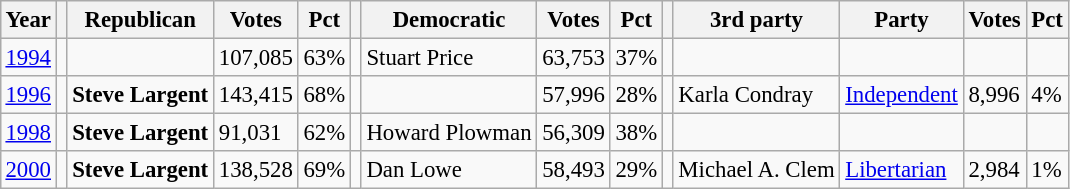<table class="wikitable" style="margin:0.5em ; font-size:95%">
<tr>
<th>Year</th>
<th></th>
<th>Republican</th>
<th>Votes</th>
<th>Pct</th>
<th></th>
<th>Democratic</th>
<th>Votes</th>
<th>Pct</th>
<th></th>
<th>3rd party</th>
<th>Party</th>
<th>Votes</th>
<th>Pct</th>
</tr>
<tr>
<td><a href='#'>1994</a></td>
<td></td>
<td></td>
<td>107,085</td>
<td>63%</td>
<td></td>
<td>Stuart Price</td>
<td>63,753</td>
<td>37%</td>
<td></td>
<td></td>
<td></td>
<td></td>
<td></td>
</tr>
<tr>
<td><a href='#'>1996</a></td>
<td></td>
<td><strong>Steve Largent</strong></td>
<td>143,415</td>
<td>68%</td>
<td></td>
<td></td>
<td>57,996</td>
<td>28%</td>
<td></td>
<td>Karla Condray</td>
<td><a href='#'>Independent</a></td>
<td>8,996</td>
<td>4%</td>
</tr>
<tr>
<td><a href='#'>1998</a></td>
<td></td>
<td><strong>Steve Largent</strong></td>
<td>91,031</td>
<td>62%</td>
<td></td>
<td>Howard Plowman</td>
<td>56,309</td>
<td>38%</td>
<td></td>
<td></td>
<td></td>
<td></td>
<td></td>
</tr>
<tr>
<td><a href='#'>2000</a></td>
<td></td>
<td><strong>Steve Largent</strong></td>
<td>138,528</td>
<td>69%</td>
<td></td>
<td>Dan Lowe</td>
<td>58,493</td>
<td>29%</td>
<td></td>
<td>Michael A. Clem</td>
<td><a href='#'>Libertarian</a></td>
<td>2,984</td>
<td>1%</td>
</tr>
</table>
